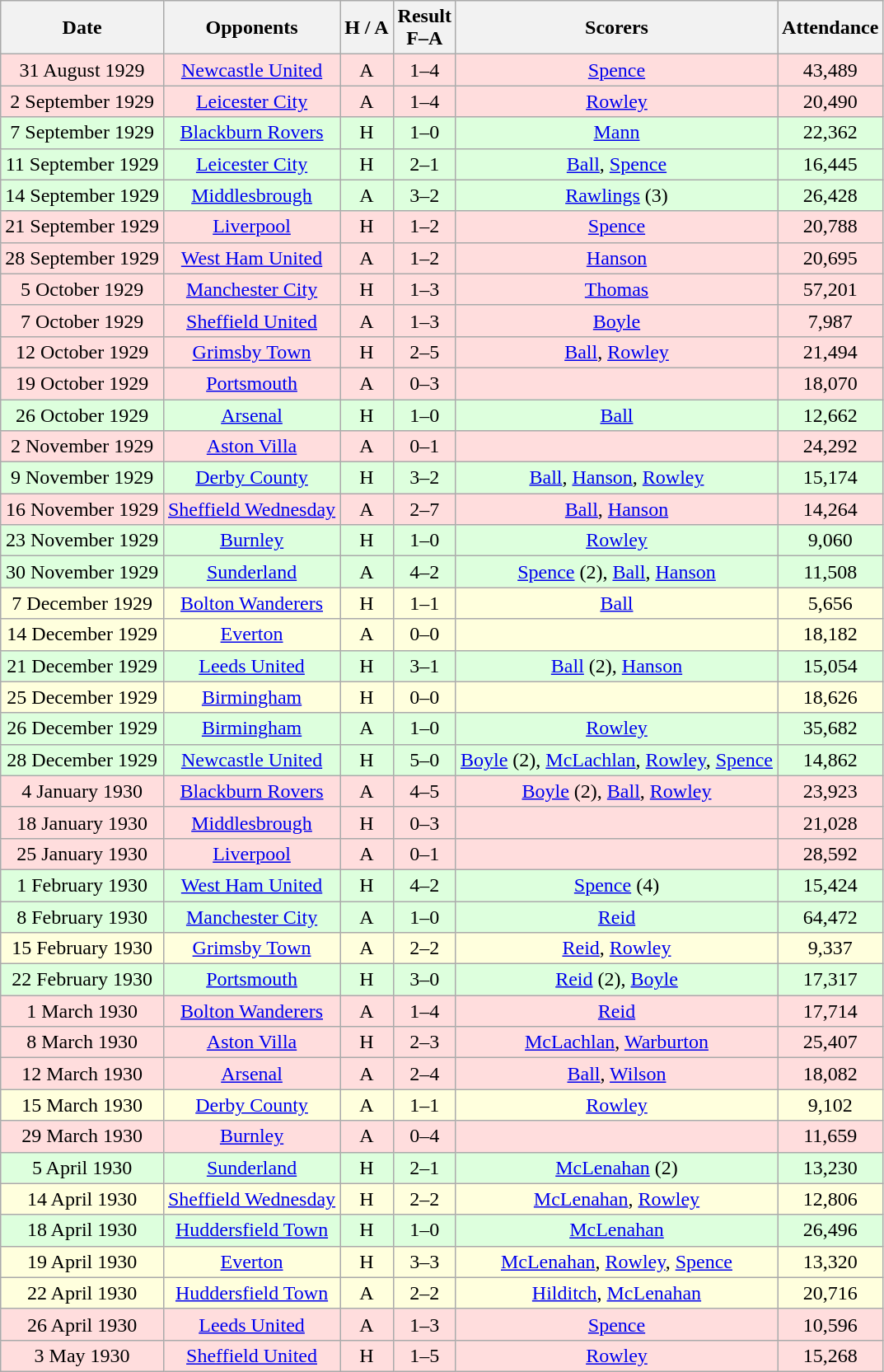<table class="wikitable" style="text-align:center">
<tr>
<th>Date</th>
<th>Opponents</th>
<th>H / A</th>
<th>Result<br>F–A</th>
<th>Scorers</th>
<th>Attendance</th>
</tr>
<tr bgcolor="#ffdddd">
<td>31 August 1929</td>
<td><a href='#'>Newcastle United</a></td>
<td>A</td>
<td>1–4</td>
<td><a href='#'>Spence</a></td>
<td>43,489</td>
</tr>
<tr bgcolor="#ffdddd">
<td>2 September 1929</td>
<td><a href='#'>Leicester City</a></td>
<td>A</td>
<td>1–4</td>
<td><a href='#'>Rowley</a></td>
<td>20,490</td>
</tr>
<tr bgcolor="#ddffdd">
<td>7 September 1929</td>
<td><a href='#'>Blackburn Rovers</a></td>
<td>H</td>
<td>1–0</td>
<td><a href='#'>Mann</a></td>
<td>22,362</td>
</tr>
<tr bgcolor="#ddffdd">
<td>11 September 1929</td>
<td><a href='#'>Leicester City</a></td>
<td>H</td>
<td>2–1</td>
<td><a href='#'>Ball</a>, <a href='#'>Spence</a></td>
<td>16,445</td>
</tr>
<tr bgcolor="#ddffdd">
<td>14 September 1929</td>
<td><a href='#'>Middlesbrough</a></td>
<td>A</td>
<td>3–2</td>
<td><a href='#'>Rawlings</a> (3)</td>
<td>26,428</td>
</tr>
<tr bgcolor="#ffdddd">
<td>21 September 1929</td>
<td><a href='#'>Liverpool</a></td>
<td>H</td>
<td>1–2</td>
<td><a href='#'>Spence</a></td>
<td>20,788</td>
</tr>
<tr bgcolor="#ffdddd">
<td>28 September 1929</td>
<td><a href='#'>West Ham United</a></td>
<td>A</td>
<td>1–2</td>
<td><a href='#'>Hanson</a></td>
<td>20,695</td>
</tr>
<tr bgcolor="#ffdddd">
<td>5 October 1929</td>
<td><a href='#'>Manchester City</a></td>
<td>H</td>
<td>1–3</td>
<td><a href='#'>Thomas</a></td>
<td>57,201</td>
</tr>
<tr bgcolor="#ffdddd">
<td>7 October 1929</td>
<td><a href='#'>Sheffield United</a></td>
<td>A</td>
<td>1–3</td>
<td><a href='#'>Boyle</a></td>
<td>7,987</td>
</tr>
<tr bgcolor="#ffdddd">
<td>12 October 1929</td>
<td><a href='#'>Grimsby Town</a></td>
<td>H</td>
<td>2–5</td>
<td><a href='#'>Ball</a>, <a href='#'>Rowley</a></td>
<td>21,494</td>
</tr>
<tr bgcolor="#ffdddd">
<td>19 October 1929</td>
<td><a href='#'>Portsmouth</a></td>
<td>A</td>
<td>0–3</td>
<td></td>
<td>18,070</td>
</tr>
<tr bgcolor="#ddffdd">
<td>26 October 1929</td>
<td><a href='#'>Arsenal</a></td>
<td>H</td>
<td>1–0</td>
<td><a href='#'>Ball</a></td>
<td>12,662</td>
</tr>
<tr bgcolor="#ffdddd">
<td>2 November 1929</td>
<td><a href='#'>Aston Villa</a></td>
<td>A</td>
<td>0–1</td>
<td></td>
<td>24,292</td>
</tr>
<tr bgcolor="#ddffdd">
<td>9 November 1929</td>
<td><a href='#'>Derby County</a></td>
<td>H</td>
<td>3–2</td>
<td><a href='#'>Ball</a>, <a href='#'>Hanson</a>, <a href='#'>Rowley</a></td>
<td>15,174</td>
</tr>
<tr bgcolor="#ffdddd">
<td>16 November 1929</td>
<td><a href='#'>Sheffield Wednesday</a></td>
<td>A</td>
<td>2–7</td>
<td><a href='#'>Ball</a>, <a href='#'>Hanson</a></td>
<td>14,264</td>
</tr>
<tr bgcolor="#ddffdd">
<td>23 November 1929</td>
<td><a href='#'>Burnley</a></td>
<td>H</td>
<td>1–0</td>
<td><a href='#'>Rowley</a></td>
<td>9,060</td>
</tr>
<tr bgcolor="#ddffdd">
<td>30 November 1929</td>
<td><a href='#'>Sunderland</a></td>
<td>A</td>
<td>4–2</td>
<td><a href='#'>Spence</a> (2), <a href='#'>Ball</a>, <a href='#'>Hanson</a></td>
<td>11,508</td>
</tr>
<tr bgcolor="#ffffdd">
<td>7 December 1929</td>
<td><a href='#'>Bolton Wanderers</a></td>
<td>H</td>
<td>1–1</td>
<td><a href='#'>Ball</a></td>
<td>5,656</td>
</tr>
<tr bgcolor="#ffffdd">
<td>14 December 1929</td>
<td><a href='#'>Everton</a></td>
<td>A</td>
<td>0–0</td>
<td></td>
<td>18,182</td>
</tr>
<tr bgcolor="#ddffdd">
<td>21 December 1929</td>
<td><a href='#'>Leeds United</a></td>
<td>H</td>
<td>3–1</td>
<td><a href='#'>Ball</a> (2), <a href='#'>Hanson</a></td>
<td>15,054</td>
</tr>
<tr bgcolor="#ffffdd">
<td>25 December 1929</td>
<td><a href='#'>Birmingham</a></td>
<td>H</td>
<td>0–0</td>
<td></td>
<td>18,626</td>
</tr>
<tr bgcolor="#ddffdd">
<td>26 December 1929</td>
<td><a href='#'>Birmingham</a></td>
<td>A</td>
<td>1–0</td>
<td><a href='#'>Rowley</a></td>
<td>35,682</td>
</tr>
<tr bgcolor="#ddffdd">
<td>28 December 1929</td>
<td><a href='#'>Newcastle United</a></td>
<td>H</td>
<td>5–0</td>
<td><a href='#'>Boyle</a> (2), <a href='#'>McLachlan</a>, <a href='#'>Rowley</a>, <a href='#'>Spence</a></td>
<td>14,862</td>
</tr>
<tr bgcolor="#ffdddd">
<td>4 January 1930</td>
<td><a href='#'>Blackburn Rovers</a></td>
<td>A</td>
<td>4–5</td>
<td><a href='#'>Boyle</a> (2), <a href='#'>Ball</a>, <a href='#'>Rowley</a></td>
<td>23,923</td>
</tr>
<tr bgcolor="#ffdddd">
<td>18 January 1930</td>
<td><a href='#'>Middlesbrough</a></td>
<td>H</td>
<td>0–3</td>
<td></td>
<td>21,028</td>
</tr>
<tr bgcolor="#ffdddd">
<td>25 January 1930</td>
<td><a href='#'>Liverpool</a></td>
<td>A</td>
<td>0–1</td>
<td></td>
<td>28,592</td>
</tr>
<tr bgcolor="#ddffdd">
<td>1 February 1930</td>
<td><a href='#'>West Ham United</a></td>
<td>H</td>
<td>4–2</td>
<td><a href='#'>Spence</a> (4)</td>
<td>15,424</td>
</tr>
<tr bgcolor="#ddffdd">
<td>8 February 1930</td>
<td><a href='#'>Manchester City</a></td>
<td>A</td>
<td>1–0</td>
<td><a href='#'>Reid</a></td>
<td>64,472</td>
</tr>
<tr bgcolor="#ffffdd">
<td>15 February 1930</td>
<td><a href='#'>Grimsby Town</a></td>
<td>A</td>
<td>2–2</td>
<td><a href='#'>Reid</a>, <a href='#'>Rowley</a></td>
<td>9,337</td>
</tr>
<tr bgcolor="#ddffdd">
<td>22 February 1930</td>
<td><a href='#'>Portsmouth</a></td>
<td>H</td>
<td>3–0</td>
<td><a href='#'>Reid</a> (2), <a href='#'>Boyle</a></td>
<td>17,317</td>
</tr>
<tr bgcolor="#ffdddd">
<td>1 March 1930</td>
<td><a href='#'>Bolton Wanderers</a></td>
<td>A</td>
<td>1–4</td>
<td><a href='#'>Reid</a></td>
<td>17,714</td>
</tr>
<tr bgcolor="#ffdddd">
<td>8 March 1930</td>
<td><a href='#'>Aston Villa</a></td>
<td>H</td>
<td>2–3</td>
<td><a href='#'>McLachlan</a>, <a href='#'>Warburton</a></td>
<td>25,407</td>
</tr>
<tr bgcolor="#ffdddd">
<td>12 March 1930</td>
<td><a href='#'>Arsenal</a></td>
<td>A</td>
<td>2–4</td>
<td><a href='#'>Ball</a>, <a href='#'>Wilson</a></td>
<td>18,082</td>
</tr>
<tr bgcolor="#ffffdd">
<td>15 March 1930</td>
<td><a href='#'>Derby County</a></td>
<td>A</td>
<td>1–1</td>
<td><a href='#'>Rowley</a></td>
<td>9,102</td>
</tr>
<tr bgcolor="#ffdddd">
<td>29 March 1930</td>
<td><a href='#'>Burnley</a></td>
<td>A</td>
<td>0–4</td>
<td></td>
<td>11,659</td>
</tr>
<tr bgcolor="#ddffdd">
<td>5 April 1930</td>
<td><a href='#'>Sunderland</a></td>
<td>H</td>
<td>2–1</td>
<td><a href='#'>McLenahan</a> (2)</td>
<td>13,230</td>
</tr>
<tr bgcolor="#ffffdd">
<td>14 April 1930</td>
<td><a href='#'>Sheffield Wednesday</a></td>
<td>H</td>
<td>2–2</td>
<td><a href='#'>McLenahan</a>, <a href='#'>Rowley</a></td>
<td>12,806</td>
</tr>
<tr bgcolor="#ddffdd">
<td>18 April 1930</td>
<td><a href='#'>Huddersfield Town</a></td>
<td>H</td>
<td>1–0</td>
<td><a href='#'>McLenahan</a></td>
<td>26,496</td>
</tr>
<tr bgcolor="#ffffdd">
<td>19 April 1930</td>
<td><a href='#'>Everton</a></td>
<td>H</td>
<td>3–3</td>
<td><a href='#'>McLenahan</a>, <a href='#'>Rowley</a>, <a href='#'>Spence</a></td>
<td>13,320</td>
</tr>
<tr bgcolor="#ffffdd">
<td>22 April 1930</td>
<td><a href='#'>Huddersfield Town</a></td>
<td>A</td>
<td>2–2</td>
<td><a href='#'>Hilditch</a>, <a href='#'>McLenahan</a></td>
<td>20,716</td>
</tr>
<tr bgcolor="#ffdddd">
<td>26 April 1930</td>
<td><a href='#'>Leeds United</a></td>
<td>A</td>
<td>1–3</td>
<td><a href='#'>Spence</a></td>
<td>10,596</td>
</tr>
<tr bgcolor="#ffdddd">
<td>3 May 1930</td>
<td><a href='#'>Sheffield United</a></td>
<td>H</td>
<td>1–5</td>
<td><a href='#'>Rowley</a></td>
<td>15,268</td>
</tr>
</table>
